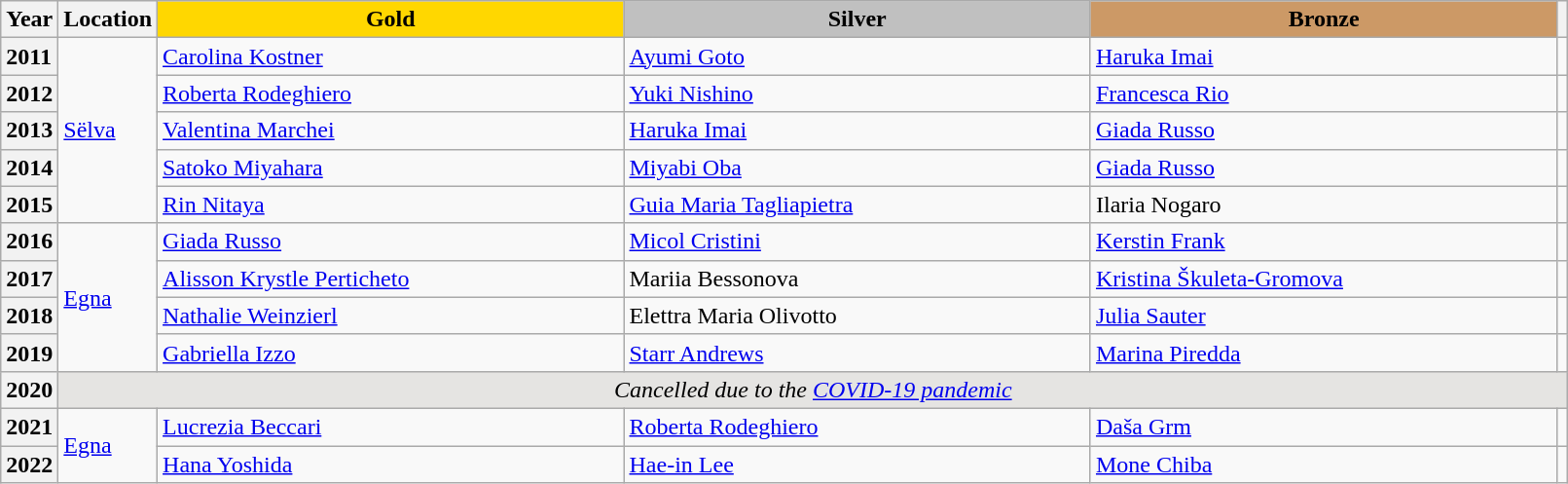<table class="wikitable unsortable" style="text-align:left; width:85%">
<tr>
<th scope="col" style="text-align:center">Year</th>
<th scope="col" style="text-align:center">Location</th>
<td scope="col" style="text-align:center; width:30%; background:gold"><strong>Gold</strong></td>
<td scope="col" style="text-align:center; width:30%; background:silver"><strong>Silver</strong></td>
<td scope="col" style="text-align:center; width:30%; background:#c96"><strong>Bronze</strong></td>
<th scope="col" style="text-align:center"></th>
</tr>
<tr>
<th scope="row" style="text-align:left">2011</th>
<td rowspan="5"><a href='#'>Sëlva</a></td>
<td> <a href='#'>Carolina Kostner</a></td>
<td> <a href='#'>Ayumi Goto</a></td>
<td> <a href='#'>Haruka Imai</a></td>
<td></td>
</tr>
<tr>
<th scope="row" style="text-align:left">2012</th>
<td> <a href='#'>Roberta Rodeghiero</a></td>
<td> <a href='#'>Yuki Nishino</a></td>
<td> <a href='#'>Francesca Rio</a></td>
<td></td>
</tr>
<tr>
<th scope="row" style="text-align:left">2013</th>
<td> <a href='#'>Valentina Marchei</a></td>
<td> <a href='#'>Haruka Imai</a></td>
<td> <a href='#'>Giada Russo</a></td>
<td></td>
</tr>
<tr>
<th scope="row" style="text-align:left">2014</th>
<td> <a href='#'>Satoko Miyahara</a></td>
<td> <a href='#'>Miyabi Oba</a></td>
<td> <a href='#'>Giada Russo</a></td>
<td></td>
</tr>
<tr>
<th scope="row" style="text-align:left">2015</th>
<td> <a href='#'>Rin Nitaya</a></td>
<td> <a href='#'>Guia Maria Tagliapietra</a></td>
<td> Ilaria Nogaro</td>
<td></td>
</tr>
<tr>
<th scope="row" style="text-align:left">2016</th>
<td rowspan="4"><a href='#'>Egna</a></td>
<td> <a href='#'>Giada Russo</a></td>
<td> <a href='#'>Micol Cristini</a></td>
<td> <a href='#'>Kerstin Frank</a></td>
<td></td>
</tr>
<tr>
<th scope="row" style="text-align:left">2017</th>
<td> <a href='#'>Alisson Krystle Perticheto</a></td>
<td> Mariia Bessonova</td>
<td> <a href='#'>Kristina Škuleta-Gromova</a></td>
<td></td>
</tr>
<tr>
<th scope="row" style="text-align:left">2018</th>
<td> <a href='#'>Nathalie Weinzierl</a></td>
<td> Elettra Maria Olivotto</td>
<td> <a href='#'>Julia Sauter</a></td>
<td></td>
</tr>
<tr>
<th scope="row" style="text-align:left">2019</th>
<td> <a href='#'>Gabriella Izzo</a></td>
<td> <a href='#'>Starr Andrews</a></td>
<td> <a href='#'>Marina Piredda</a></td>
<td></td>
</tr>
<tr>
<th scope="row" style="text-align:left">2020</th>
<td colspan="5" align=center bgcolor="e5e4e2"><em>Cancelled due to the <a href='#'>COVID-19 pandemic</a></em></td>
</tr>
<tr>
<th scope="row" style="text-align:left">2021</th>
<td rowspan="2"><a href='#'>Egna</a></td>
<td> <a href='#'>Lucrezia Beccari</a></td>
<td> <a href='#'>Roberta Rodeghiero</a></td>
<td> <a href='#'>Daša Grm</a></td>
<td></td>
</tr>
<tr>
<th scope="row" style="text-align:left">2022</th>
<td> <a href='#'>Hana Yoshida</a></td>
<td> <a href='#'>Hae-in Lee</a></td>
<td> <a href='#'>Mone Chiba</a></td>
<td></td>
</tr>
</table>
